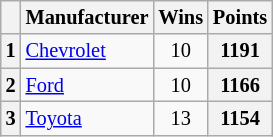<table class="wikitable" style="font-size:85%; text-align:center;">
<tr>
<th></th>
<th>Manufacturer</th>
<th>Wins</th>
<th>Points</th>
</tr>
<tr>
<th>1</th>
<td align=left><a href='#'>Chevrolet</a></td>
<td>10</td>
<th>1191</th>
</tr>
<tr>
<th>2</th>
<td align=left><a href='#'>Ford</a></td>
<td>10</td>
<th>1166</th>
</tr>
<tr>
<th>3</th>
<td align=left><a href='#'>Toyota</a></td>
<td>13</td>
<th>1154</th>
</tr>
</table>
